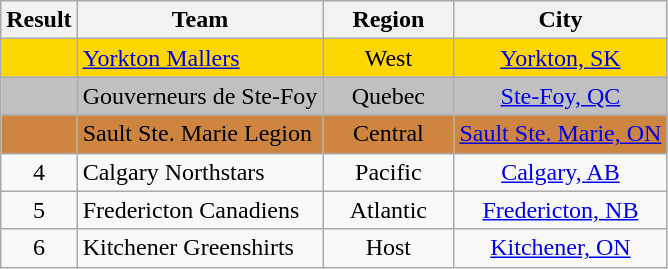<table class="wikitable" style="text-align: center;">
<tr>
<th width=20>Result</th>
<th>Team</th>
<th width=80>Region</th>
<th>City</th>
</tr>
<tr align="center" bgcolor=gold>
<td></td>
<td align="left"><a href='#'>Yorkton Mallers</a></td>
<td>West</td>
<td><a href='#'>Yorkton, SK</a></td>
</tr>
<tr align="center" bgcolor=silver>
<td></td>
<td align="left">Gouverneurs de Ste-Foy</td>
<td>Quebec</td>
<td><a href='#'>Ste-Foy, QC</a></td>
</tr>
<tr align="center" bgcolor=Peru>
<td></td>
<td align="left">Sault Ste. Marie Legion</td>
<td>Central</td>
<td><a href='#'>Sault Ste. Marie, ON</a></td>
</tr>
<tr>
<td>4</td>
<td align="left">Calgary Northstars</td>
<td>Pacific</td>
<td><a href='#'>Calgary, AB</a></td>
</tr>
<tr>
<td>5</td>
<td align="left">Fredericton Canadiens</td>
<td>Atlantic</td>
<td><a href='#'>Fredericton, NB</a></td>
</tr>
<tr>
<td>6</td>
<td align="left">Kitchener Greenshirts</td>
<td>Host</td>
<td><a href='#'>Kitchener, ON</a></td>
</tr>
</table>
